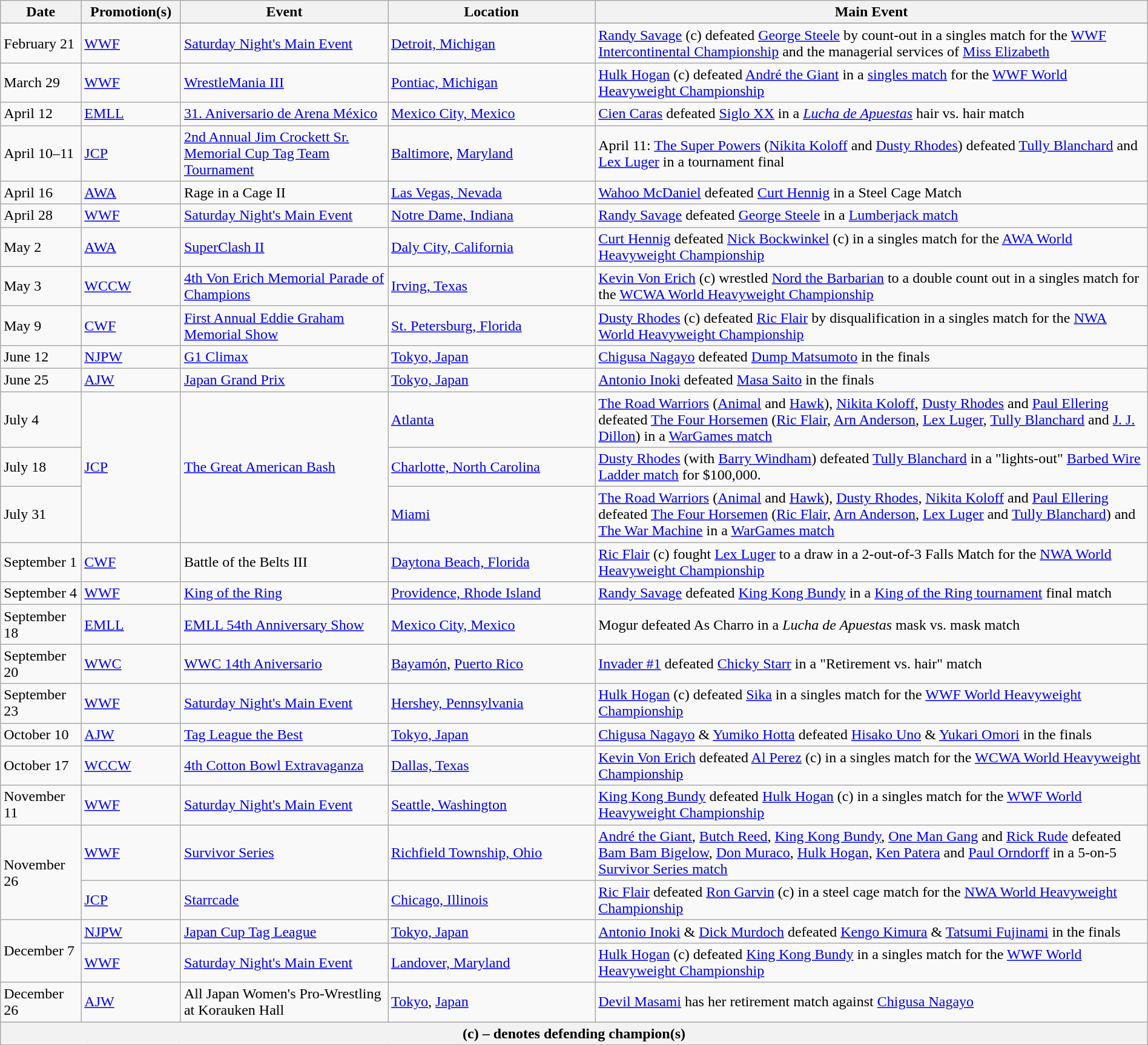<table class="wikitable" style="width:100%;">
<tr>
<th width="5%">Date</th>
<th width="5%">Promotion(s)</th>
<th style="width:15%;">Event</th>
<th style="width:15%;">Location</th>
<th style="width:40%;">Main Event</th>
</tr>
<tr style="width:20%;" |Notes>
</tr>
<tr>
<td>February 21</td>
<td><a href='#'>WWF</a></td>
<td><a href='#'>Saturday Night's Main Event</a></td>
<td><a href='#'>Detroit, Michigan</a></td>
<td><a href='#'>Randy Savage</a> (c) defeated <a href='#'>George Steele</a> by count-out in a singles match for the <a href='#'>WWF Intercontinental Championship</a> and the managerial services of <a href='#'>Miss Elizabeth</a></td>
</tr>
<tr>
<td>March 29</td>
<td><a href='#'>WWF</a></td>
<td><a href='#'>WrestleMania III</a></td>
<td><a href='#'>Pontiac, Michigan</a></td>
<td><a href='#'>Hulk Hogan</a> (c) defeated <a href='#'>André the Giant</a> in a <a href='#'>singles match</a> for the <a href='#'>WWF World Heavyweight Championship</a></td>
</tr>
<tr>
<td>April 12</td>
<td><a href='#'>EMLL</a></td>
<td><a href='#'>31. Aniversario de Arena México</a></td>
<td><a href='#'>Mexico City, Mexico</a></td>
<td><a href='#'>Cien Caras</a> defeated <a href='#'>Siglo XX</a> in a <em><a href='#'>Lucha de Apuestas</a></em> hair vs. hair match</td>
</tr>
<tr>
<td>April 10–11</td>
<td><a href='#'>JCP</a></td>
<td><a href='#'>2nd Annual Jim Crockett Sr. Memorial Cup Tag Team Tournament</a></td>
<td><a href='#'>Baltimore</a>, <a href='#'>Maryland</a></td>
<td>April 11: <a href='#'>The Super Powers</a> (<a href='#'>Nikita Koloff</a> and <a href='#'>Dusty Rhodes</a>) defeated <a href='#'>Tully Blanchard</a> and <a href='#'>Lex Luger</a> in a tournament final</td>
</tr>
<tr>
<td>April 16</td>
<td><a href='#'>AWA</a></td>
<td>Rage in a Cage II</td>
<td><a href='#'>Las Vegas, Nevada</a></td>
<td><a href='#'>Wahoo McDaniel</a> defeated <a href='#'>Curt Hennig</a> in a Steel Cage Match</td>
</tr>
<tr>
<td>April 28</td>
<td><a href='#'>WWF</a></td>
<td><a href='#'>Saturday Night's Main Event</a></td>
<td><a href='#'>Notre Dame, Indiana</a></td>
<td><a href='#'>Randy Savage</a> defeated <a href='#'>George Steele</a> in a <a href='#'>Lumberjack match</a></td>
</tr>
<tr>
<td>May 2</td>
<td><a href='#'>AWA</a></td>
<td><a href='#'>SuperClash II</a></td>
<td><a href='#'>Daly City, California</a></td>
<td><a href='#'>Curt Hennig</a> defeated <a href='#'>Nick Bockwinkel</a> (c) in a singles match for the <a href='#'>AWA World Heavyweight Championship</a></td>
</tr>
<tr>
<td>May 3</td>
<td><a href='#'>WCCW</a></td>
<td><a href='#'>4th Von Erich Memorial Parade of Champions</a></td>
<td><a href='#'>Irving, Texas</a></td>
<td><a href='#'>Kevin Von Erich</a> (c) wrestled <a href='#'>Nord the Barbarian</a> to a double count out in a singles match for the <a href='#'>WCWA World Heavyweight Championship</a></td>
</tr>
<tr>
<td>May 9</td>
<td><a href='#'>CWF</a></td>
<td><a href='#'>First Annual Eddie Graham Memorial Show</a></td>
<td><a href='#'>St. Petersburg, Florida</a></td>
<td><a href='#'>Dusty Rhodes</a> (c) defeated <a href='#'>Ric Flair</a> by disqualification in a singles match for the <a href='#'>NWA World Heavyweight Championship</a></td>
</tr>
<tr>
<td>June 12</td>
<td><a href='#'>NJPW</a></td>
<td><a href='#'>G1 Climax</a></td>
<td><a href='#'>Tokyo, Japan</a></td>
<td><a href='#'>Chigusa Nagayo</a> defeated <a href='#'>Dump Matsumoto</a> in the finals</td>
</tr>
<tr>
<td>June 25</td>
<td><a href='#'>AJW</a></td>
<td><a href='#'>Japan Grand Prix</a></td>
<td><a href='#'>Tokyo, Japan</a></td>
<td><a href='#'>Antonio Inoki</a> defeated <a href='#'>Masa Saito</a> in the finals</td>
</tr>
<tr>
<td>July 4<br></td>
<td rowspan=3><a href='#'>JCP</a></td>
<td rowspan=3><a href='#'>The Great American Bash</a></td>
<td><a href='#'>Atlanta</a></td>
<td><a href='#'>The Road Warriors</a> (<a href='#'>Animal</a> and <a href='#'>Hawk</a>), <a href='#'>Nikita Koloff</a>, <a href='#'>Dusty Rhodes</a> and <a href='#'>Paul Ellering</a> defeated <a href='#'>The Four Horsemen</a> (<a href='#'>Ric Flair</a>, <a href='#'>Arn Anderson</a>, <a href='#'>Lex Luger</a>, <a href='#'>Tully Blanchard</a> and <a href='#'>J. J. Dillon</a>) in a <a href='#'>WarGames match</a></td>
</tr>
<tr>
<td>July 18</td>
<td><a href='#'>Charlotte, North Carolina</a></td>
<td><a href='#'>Dusty Rhodes</a> (with <a href='#'>Barry Windham</a>) defeated <a href='#'>Tully Blanchard</a> in a "lights-out" <a href='#'>Barbed Wire</a> <a href='#'>Ladder match</a> for $100,000.</td>
</tr>
<tr>
<td>July 31</td>
<td><a href='#'>Miami</a></td>
<td><a href='#'>The Road Warriors</a> (<a href='#'>Animal</a> and <a href='#'>Hawk</a>), <a href='#'>Dusty Rhodes</a>, <a href='#'>Nikita Koloff</a> and <a href='#'>Paul Ellering</a> defeated <a href='#'>The Four Horsemen</a> (<a href='#'>Ric Flair</a>, <a href='#'>Arn Anderson</a>, <a href='#'>Lex Luger</a> and <a href='#'>Tully Blanchard</a>) and <a href='#'>The War Machine</a> in a <a href='#'>WarGames match</a></td>
</tr>
<tr>
<td>September 1</td>
<td><a href='#'>CWF</a></td>
<td>Battle of the Belts III</td>
<td><a href='#'>Daytona Beach, Florida</a></td>
<td><a href='#'>Ric Flair</a> (c) fought <a href='#'>Lex Luger</a> to a draw in a 2-out-of-3 Falls Match for the <a href='#'>NWA World Heavyweight Championship</a></td>
</tr>
<tr>
<td>September 4</td>
<td><a href='#'>WWF</a></td>
<td><a href='#'>King of the Ring</a></td>
<td><a href='#'>Providence, Rhode Island</a></td>
<td><a href='#'>Randy Savage</a> defeated <a href='#'>King Kong Bundy</a> in a <a href='#'>King of the Ring tournament</a> final match</td>
</tr>
<tr>
<td>September 18</td>
<td><a href='#'>EMLL</a></td>
<td><a href='#'>EMLL 54th Anniversary Show</a></td>
<td><a href='#'>Mexico City, Mexico</a></td>
<td>Mogur defeated As Charro in a <em>Lucha de Apuestas</em> mask vs. mask match</td>
</tr>
<tr>
<td>September 20</td>
<td><a href='#'>WWC</a></td>
<td><a href='#'>WWC 14th Aniversario</a></td>
<td><a href='#'>Bayamón</a>, <a href='#'>Puerto Rico</a></td>
<td><a href='#'>Invader #1</a> defeated <a href='#'>Chicky Starr</a> in a "Retirement vs. hair" match</td>
</tr>
<tr>
<td>September 23</td>
<td><a href='#'>WWF</a></td>
<td><a href='#'>Saturday Night's Main Event</a></td>
<td><a href='#'>Hershey, Pennsylvania</a></td>
<td><a href='#'>Hulk Hogan</a> (c) defeated <a href='#'>Sika</a> in a singles match for the <a href='#'>WWF World Heavyweight Championship</a></td>
</tr>
<tr>
<td>October 10</td>
<td><a href='#'>AJW</a></td>
<td><a href='#'>Tag League the Best</a></td>
<td><a href='#'>Tokyo, Japan</a></td>
<td><a href='#'>Chigusa Nagayo</a> & <a href='#'>Yumiko Hotta</a> defeated <a href='#'>Hisako Uno</a> & <a href='#'>Yukari Omori</a> in the finals</td>
</tr>
<tr>
<td>October 17</td>
<td><a href='#'>WCCW</a></td>
<td><a href='#'>4th Cotton Bowl Extravaganza</a></td>
<td><a href='#'>Dallas, Texas</a></td>
<td><a href='#'>Kevin Von Erich</a> defeated <a href='#'>Al Perez</a> (c) in a singles match for the <a href='#'>WCWA World Heavyweight Championship</a></td>
</tr>
<tr>
<td>November 11</td>
<td><a href='#'>WWF</a></td>
<td><a href='#'>Saturday Night's Main Event</a></td>
<td><a href='#'>Seattle, Washington</a></td>
<td><a href='#'>King Kong Bundy</a> defeated <a href='#'>Hulk Hogan</a> (c) in a singles match for the <a href='#'>WWF World Heavyweight Championship</a></td>
</tr>
<tr>
<td rowspan=2>November 26</td>
<td><a href='#'>WWF</a></td>
<td><a href='#'>Survivor Series</a></td>
<td><a href='#'>Richfield Township, Ohio</a></td>
<td><a href='#'>André the Giant</a>, <a href='#'>Butch Reed</a>, <a href='#'>King Kong Bundy</a>, <a href='#'>One Man Gang</a> and <a href='#'>Rick Rude</a> defeated <a href='#'>Bam Bam Bigelow</a>, <a href='#'>Don Muraco</a>, <a href='#'>Hulk Hogan</a>, <a href='#'>Ken Patera</a> and <a href='#'>Paul Orndorff</a> in a 5-on-5 <a href='#'>Survivor Series match</a></td>
</tr>
<tr>
<td><a href='#'>JCP</a></td>
<td><a href='#'>Starrcade</a></td>
<td><a href='#'>Chicago, Illinois</a></td>
<td><a href='#'>Ric Flair</a> defeated <a href='#'>Ron Garvin</a> (c) in a steel cage match for the <a href='#'>NWA World Heavyweight Championship</a></td>
</tr>
<tr>
<td rowspan=2>December 7</td>
<td><a href='#'>NJPW</a></td>
<td><a href='#'>Japan Cup Tag League</a></td>
<td><a href='#'>Tokyo, Japan</a></td>
<td><a href='#'>Antonio Inoki</a> & <a href='#'>Dick Murdoch</a> defeated <a href='#'>Kengo Kimura</a> & <a href='#'>Tatsumi Fujinami</a> in the finals</td>
</tr>
<tr>
<td><a href='#'>WWF</a></td>
<td><a href='#'>Saturday Night's Main Event</a></td>
<td><a href='#'>Landover, Maryland</a></td>
<td><a href='#'>Hulk Hogan</a> (c) defeated <a href='#'>King Kong Bundy</a> in a singles match for the <a href='#'>WWF World Heavyweight Championship</a></td>
</tr>
<tr>
<td>December 26</td>
<td><a href='#'> AJW</a></td>
<td>All Japan Women's Pro-Wrestling at Korauken Hall</td>
<td><a href='#'>Tokyo</a>, <a href='#'>Japan</a></td>
<td><a href='#'>Devil Masami</a> has her retirement match against <a href='#'>Chigusa Nagayo</a></td>
</tr>
<tr>
<th colspan="5">(c) – denotes defending champion(s)</th>
</tr>
</table>
